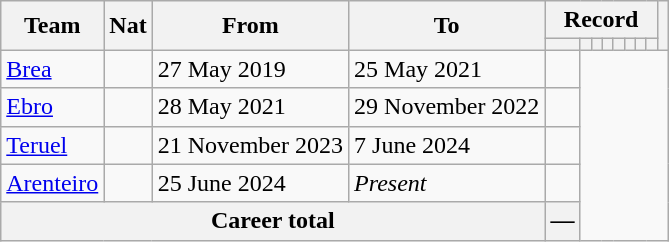<table class="wikitable" style="text-align: center">
<tr>
<th rowspan="2">Team</th>
<th rowspan="2">Nat</th>
<th rowspan="2">From</th>
<th rowspan="2">To</th>
<th colspan="8">Record</th>
<th rowspan=2></th>
</tr>
<tr>
<th></th>
<th></th>
<th></th>
<th></th>
<th></th>
<th></th>
<th></th>
<th></th>
</tr>
<tr>
<td align="left"><a href='#'>Brea</a></td>
<td></td>
<td align=left>27 May 2019</td>
<td align=left>25 May 2021<br></td>
<td></td>
</tr>
<tr>
<td align="left"><a href='#'>Ebro</a></td>
<td></td>
<td align=left>28 May 2021</td>
<td align=left>29 November 2022<br></td>
<td></td>
</tr>
<tr>
<td align="left"><a href='#'>Teruel</a></td>
<td></td>
<td align=left>21 November 2023</td>
<td align=left>7 June 2024<br></td>
<td></td>
</tr>
<tr>
<td align="left"><a href='#'>Arenteiro</a></td>
<td></td>
<td align=left>25 June 2024</td>
<td align=left><em>Present</em><br></td>
<td></td>
</tr>
<tr>
<th colspan="4">Career total<br></th>
<th>—</th>
</tr>
</table>
